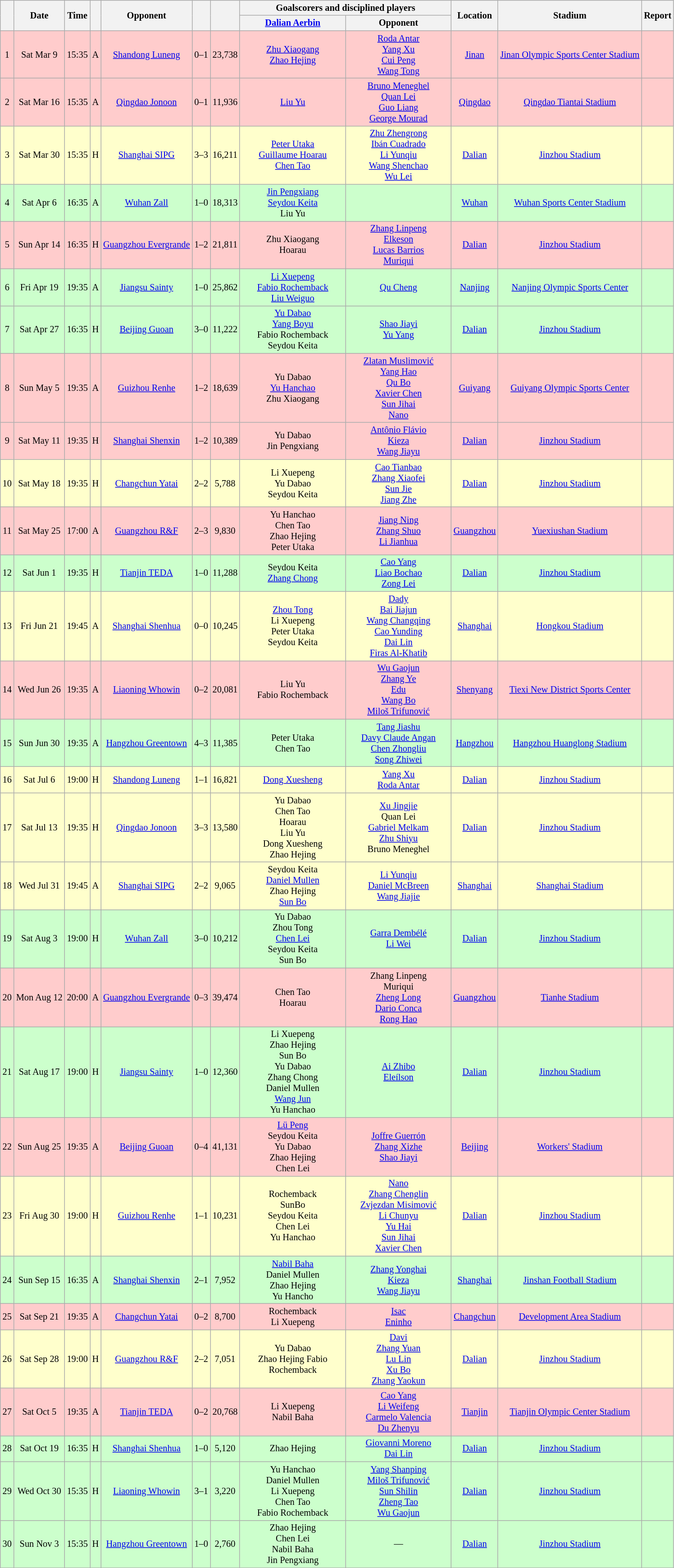<table class="wikitable" style="text-align: center; font-size:85%">
<tr>
<th rowspan="2"></th>
<th rowspan="2">Date</th>
<th rowspan="2">Time</th>
<th rowspan="2"></th>
<th rowspan="2">Opponent</th>
<th rowspan="2"></th>
<th rowspan="2"></th>
<th colspan="2">Goalscorers and disciplined players</th>
<th rowspan="2">Location</th>
<th rowspan="2">Stadium</th>
<th rowspan="2">Report</th>
</tr>
<tr>
<th style="width:150px"><a href='#'>Dalian Aerbin</a></th>
<th style="width:150px">Opponent</th>
</tr>
<tr style="background:#fcc">
<td>1</td>
<td>Sat Mar 9</td>
<td>15:35</td>
<td>A</td>
<td><a href='#'>Shandong Luneng</a></td>
<td>0–1</td>
<td>23,738</td>
<td><a href='#'>Zhu Xiaogang</a> <br><a href='#'>Zhao Hejing</a> </td>
<td><a href='#'>Roda Antar</a> <br><a href='#'>Yang Xu</a> <br><a href='#'>Cui Peng</a> <br><a href='#'>Wang Tong</a> </td>
<td><a href='#'>Jinan</a></td>
<td><a href='#'>Jinan Olympic Sports Center Stadium</a></td>
<td></td>
</tr>
<tr style="background:#fcc">
<td>2</td>
<td>Sat Mar 16</td>
<td>15:35</td>
<td>A</td>
<td><a href='#'>Qingdao Jonoon</a></td>
<td>0–1</td>
<td>11,936</td>
<td><a href='#'>Liu Yu</a> </td>
<td><a href='#'>Bruno Meneghel</a> <br><a href='#'>Quan Lei</a> <br><a href='#'>Guo Liang</a> <br><a href='#'>George Mourad</a> </td>
<td><a href='#'>Qingdao</a></td>
<td><a href='#'>Qingdao Tiantai Stadium</a></td>
<td></td>
</tr>
<tr style="background:#ffc">
<td>3</td>
<td>Sat Mar 30</td>
<td>15:35</td>
<td>H</td>
<td><a href='#'>Shanghai SIPG</a></td>
<td>3–3</td>
<td>16,211</td>
<td><a href='#'>Peter Utaka</a> <br><a href='#'>Guillaume Hoarau</a> <br><a href='#'>Chen Tao</a> </td>
<td><a href='#'>Zhu Zhengrong</a> <br><a href='#'>Ibán Cuadrado</a> <br><a href='#'>Li Yunqiu</a> <br><a href='#'>Wang Shenchao</a> <br><a href='#'>Wu Lei</a> </td>
<td><a href='#'>Dalian</a></td>
<td><a href='#'>Jinzhou Stadium</a></td>
<td></td>
</tr>
<tr style="background:#cfc">
<td>4</td>
<td>Sat Apr 6</td>
<td>16:35</td>
<td>A</td>
<td><a href='#'>Wuhan Zall</a></td>
<td>1–0</td>
<td>18,313</td>
<td><a href='#'>Jin Pengxiang</a> <br><a href='#'>Seydou Keita</a>  <br>Liu Yu </td>
<td></td>
<td><a href='#'>Wuhan</a></td>
<td><a href='#'>Wuhan Sports Center Stadium</a></td>
<td></td>
</tr>
<tr style="background:#fcc">
<td>5</td>
<td>Sun Apr 14</td>
<td>16:35</td>
<td>H</td>
<td><a href='#'>Guangzhou Evergrande</a></td>
<td>1–2</td>
<td>21,811</td>
<td>Zhu Xiaogang <br>Hoarau </td>
<td><a href='#'>Zhang Linpeng</a> <br><a href='#'>Elkeson</a> <br><a href='#'>Lucas Barrios</a> <br><a href='#'>Muriqui</a> </td>
<td><a href='#'>Dalian</a></td>
<td><a href='#'>Jinzhou Stadium</a></td>
<td></td>
</tr>
<tr style="background:#cfc">
<td>6</td>
<td>Fri Apr 19</td>
<td>19:35</td>
<td>A</td>
<td><a href='#'>Jiangsu Sainty</a></td>
<td>1–0</td>
<td>25,862</td>
<td><a href='#'>Li Xuepeng</a> <br><a href='#'>Fabio Rochemback</a> <br><a href='#'>Liu Weiguo</a> </td>
<td><a href='#'>Qu Cheng</a> </td>
<td><a href='#'>Nanjing</a></td>
<td><a href='#'>Nanjing Olympic Sports Center</a></td>
<td></td>
</tr>
<tr style="background:#cfc">
<td>7</td>
<td>Sat Apr 27</td>
<td>16:35</td>
<td>H</td>
<td><a href='#'>Beijing Guoan</a></td>
<td>3–0</td>
<td>11,222</td>
<td><a href='#'>Yu Dabao</a> <br><a href='#'>Yang Boyu</a> <br>Fabio Rochemback <br>Seydou Keita </td>
<td><a href='#'>Shao Jiayi</a> <br><a href='#'>Yu Yang</a> </td>
<td><a href='#'>Dalian</a></td>
<td><a href='#'>Jinzhou Stadium</a></td>
<td></td>
</tr>
<tr style="background:#fcc">
<td>8</td>
<td>Sun May 5</td>
<td>19:35</td>
<td>A</td>
<td><a href='#'>Guizhou Renhe</a></td>
<td>1–2</td>
<td>18,639</td>
<td>Yu Dabao <br><a href='#'>Yu Hanchao</a> <br>Zhu Xiaogang </td>
<td><a href='#'>Zlatan Muslimović</a> <br><a href='#'>Yang Hao</a> <br><a href='#'>Qu Bo</a> <br><a href='#'>Xavier Chen</a> <br><a href='#'>Sun Jihai</a> <br><a href='#'>Nano</a> </td>
<td><a href='#'>Guiyang</a></td>
<td><a href='#'>Guiyang Olympic Sports Center</a></td>
<td></td>
</tr>
<tr style="background:#fcc">
<td>9</td>
<td>Sat May 11</td>
<td>19:35</td>
<td>H</td>
<td><a href='#'>Shanghai Shenxin</a></td>
<td>1–2</td>
<td>10,389</td>
<td>Yu Dabao <br>Jin Pengxiang </td>
<td><a href='#'>Antônio Flávio</a> <br><a href='#'>Kieza</a> <br><a href='#'>Wang Jiayu</a> </td>
<td><a href='#'>Dalian</a></td>
<td><a href='#'>Jinzhou Stadium</a></td>
<td></td>
</tr>
<tr style="background:#ffc">
<td>10</td>
<td>Sat May 18</td>
<td>19:35</td>
<td>H</td>
<td><a href='#'>Changchun Yatai</a></td>
<td>2–2</td>
<td>5,788</td>
<td>Li Xuepeng <br>Yu Dabao <br>Seydou Keita </td>
<td><a href='#'>Cao Tianbao</a> <br><a href='#'>Zhang Xiaofei</a> <br><a href='#'>Sun Jie</a> <br><a href='#'>Jiang Zhe</a> </td>
<td><a href='#'>Dalian</a></td>
<td><a href='#'>Jinzhou Stadium</a></td>
<td></td>
</tr>
<tr style="background:#fcc">
<td>11</td>
<td>Sat May 25</td>
<td>17:00</td>
<td>A</td>
<td><a href='#'>Guangzhou R&F</a></td>
<td>2–3</td>
<td>9,830</td>
<td>Yu Hanchao <br>Chen Tao <br>Zhao Hejing <br>Peter Utaka </td>
<td><a href='#'>Jiang Ning</a> <br><a href='#'>Zhang Shuo</a> <br><a href='#'>Li Jianhua</a> </td>
<td><a href='#'>Guangzhou</a></td>
<td><a href='#'>Yuexiushan Stadium</a></td>
<td></td>
</tr>
<tr style="background:#cfc">
<td>12</td>
<td>Sat Jun 1</td>
<td>19:35</td>
<td>H</td>
<td><a href='#'>Tianjin TEDA</a></td>
<td>1–0</td>
<td>11,288</td>
<td>Seydou Keita <br><a href='#'>Zhang Chong</a> </td>
<td><a href='#'>Cao Yang</a> <br><a href='#'>Liao Bochao</a> <br><a href='#'>Zong Lei</a> </td>
<td><a href='#'>Dalian</a></td>
<td><a href='#'>Jinzhou Stadium</a></td>
<td></td>
</tr>
<tr style="background:#ffc">
<td>13</td>
<td>Fri Jun 21</td>
<td>19:45</td>
<td>A</td>
<td><a href='#'>Shanghai Shenhua</a></td>
<td>0–0</td>
<td>10,245</td>
<td><a href='#'>Zhou Tong</a> <br>Li Xuepeng <br>Peter Utaka <br>Seydou Keita </td>
<td><a href='#'>Dady</a> <br><a href='#'>Bai Jiajun</a> <br><a href='#'>Wang Changqing</a><br><a href='#'>Cao Yunding</a> <br><a href='#'>Dai Lin</a> <br><a href='#'>Firas Al-Khatib</a> </td>
<td><a href='#'>Shanghai</a></td>
<td><a href='#'>Hongkou Stadium</a></td>
<td></td>
</tr>
<tr style="background:#fcc">
<td>14</td>
<td>Wed Jun 26</td>
<td>19:35</td>
<td>A</td>
<td><a href='#'>Liaoning Whowin</a></td>
<td>0–2</td>
<td>20,081</td>
<td>Liu Yu <br>Fabio Rochemback </td>
<td><a href='#'>Wu Gaojun</a> <br><a href='#'>Zhang Ye</a> <br><a href='#'>Edu</a> <br><a href='#'>Wang Bo</a> <br><a href='#'>Miloš Trifunović</a> </td>
<td><a href='#'>Shenyang</a></td>
<td><a href='#'>Tiexi New District Sports Center</a></td>
<td></td>
</tr>
<tr style="background:#cfc">
<td>15</td>
<td>Sun Jun 30</td>
<td>19:35</td>
<td>A</td>
<td><a href='#'>Hangzhou Greentown</a></td>
<td>4–3</td>
<td>11,385</td>
<td>Peter Utaka <br>Chen Tao </td>
<td><a href='#'>Tang Jiashu</a> <br><a href='#'>Davy Claude Angan</a> <br><a href='#'>Chen Zhongliu</a> <br><a href='#'>Song Zhiwei</a> </td>
<td><a href='#'>Hangzhou</a></td>
<td><a href='#'>Hangzhou Huanglong Stadium</a></td>
<td></td>
</tr>
<tr style="background:#ffc">
<td>16</td>
<td>Sat Jul 6</td>
<td>19:00</td>
<td>H</td>
<td><a href='#'>Shandong Luneng</a></td>
<td>1–1</td>
<td>16,821</td>
<td><a href='#'>Dong Xuesheng</a> </td>
<td><a href='#'>Yang Xu</a> <br><a href='#'>Roda Antar</a> </td>
<td><a href='#'>Dalian</a></td>
<td><a href='#'>Jinzhou Stadium</a></td>
<td></td>
</tr>
<tr style="background:#ffc">
<td>17</td>
<td>Sat Jul 13</td>
<td>19:35</td>
<td>H</td>
<td><a href='#'>Qingdao Jonoon</a></td>
<td>3–3</td>
<td>13,580</td>
<td>Yu Dabao <br>Chen Tao <br>Hoarau <br>Liu Yu <br>Dong Xuesheng <br>Zhao Hejing </td>
<td><a href='#'>Xu Jingjie</a> <br>Quan Lei <br><a href='#'>Gabriel Melkam</a> <br><a href='#'>Zhu Shiyu</a> <br>Bruno Meneghel </td>
<td><a href='#'>Dalian</a></td>
<td><a href='#'>Jinzhou Stadium</a></td>
<td></td>
</tr>
<tr style="background:#ffc">
<td>18</td>
<td>Wed Jul 31</td>
<td>19:45</td>
<td>A</td>
<td><a href='#'>Shanghai SIPG</a></td>
<td>2–2</td>
<td>9,065</td>
<td>Seydou Keita <br><a href='#'>Daniel Mullen</a> <br>Zhao Hejing <br><a href='#'>Sun Bo</a> </td>
<td><a href='#'>Li Yunqiu</a> <br><a href='#'>Daniel McBreen</a> <br><a href='#'>Wang Jiajie</a> </td>
<td><a href='#'>Shanghai</a></td>
<td><a href='#'>Shanghai Stadium</a></td>
<td></td>
</tr>
<tr style="background:#cfc">
<td>19</td>
<td>Sat Aug 3</td>
<td>19:00</td>
<td>H</td>
<td><a href='#'>Wuhan Zall</a></td>
<td>3–0</td>
<td>10,212</td>
<td>Yu Dabao <br>Zhou Tong <br><a href='#'>Chen Lei</a> <br>Seydou Keita <br>Sun Bo </td>
<td><a href='#'>Garra Dembélé</a> <br><a href='#'>Li Wei</a> </td>
<td><a href='#'>Dalian</a></td>
<td><a href='#'>Jinzhou Stadium</a></td>
<td></td>
</tr>
<tr style="background:#fcc">
<td>20</td>
<td>Mon Aug 12</td>
<td>20:00</td>
<td>A</td>
<td><a href='#'>Guangzhou Evergrande</a></td>
<td>0–3</td>
<td>39,474</td>
<td>Chen Tao <br>Hoarau </td>
<td>Zhang Linpeng <br>Muriqui <br><a href='#'>Zheng Long</a> <br><a href='#'>Dario Conca</a> <br><a href='#'>Rong Hao</a> </td>
<td><a href='#'>Guangzhou</a></td>
<td><a href='#'>Tianhe Stadium</a></td>
<td></td>
</tr>
<tr style="background:#cfc">
<td>21</td>
<td>Sat Aug 17</td>
<td>19:00</td>
<td>H</td>
<td><a href='#'>Jiangsu Sainty</a></td>
<td>1–0</td>
<td>12,360</td>
<td>Li Xuepeng <br>Zhao Hejing <br>Sun Bo <br>Yu Dabao <br>Zhang Chong <br>Daniel Mullen <br><a href='#'>Wang Jun</a> <br>Yu Hanchao </td>
<td><a href='#'>Ai Zhibo</a> <br><a href='#'>Eleílson</a> </td>
<td><a href='#'>Dalian</a></td>
<td><a href='#'>Jinzhou Stadium</a></td>
<td></td>
</tr>
<tr style="background:#fcc">
<td>22</td>
<td>Sun Aug 25</td>
<td>19:35</td>
<td>A</td>
<td><a href='#'>Beijing Guoan</a></td>
<td>0–4</td>
<td>41,131</td>
<td><a href='#'>Lü Peng</a> <br>Seydou Keita <br>Yu Dabao <br>Zhao Hejing <br>Chen Lei </td>
<td><a href='#'>Joffre Guerrón</a> <br><a href='#'>Zhang Xizhe</a> <br><a href='#'>Shao Jiayi</a> </td>
<td><a href='#'>Beijing</a></td>
<td><a href='#'>Workers' Stadium</a></td>
<td></td>
</tr>
<tr style="background:#ffc">
<td>23</td>
<td>Fri Aug 30</td>
<td>19:00</td>
<td>H</td>
<td><a href='#'>Guizhou Renhe</a></td>
<td>1–1</td>
<td>10,231</td>
<td>Rochemback <br>SunBo <br>Seydou Keita <br>Chen Lei <br>Yu Hanchao </td>
<td><a href='#'>Nano</a> <br><a href='#'>Zhang Chenglin</a> <br><a href='#'>Zvjezdan Misimović</a> <br><a href='#'>Li Chunyu</a> <br><a href='#'>Yu Hai</a> <br><a href='#'>Sun Jihai</a> <br><a href='#'>Xavier Chen</a> </td>
<td><a href='#'>Dalian</a></td>
<td><a href='#'>Jinzhou Stadium</a></td>
<td></td>
</tr>
<tr style="background:#cfc">
<td>24</td>
<td>Sun Sep 15</td>
<td>16:35</td>
<td>A</td>
<td><a href='#'>Shanghai Shenxin</a></td>
<td>2–1</td>
<td>7,952</td>
<td><a href='#'>Nabil Baha</a> <br>Daniel Mullen <br>Zhao Hejing <br>Yu Hancho </td>
<td><a href='#'>Zhang Yonghai</a> <br><a href='#'>Kieza</a> <br><a href='#'>Wang Jiayu</a> </td>
<td><a href='#'>Shanghai</a></td>
<td><a href='#'>Jinshan Football Stadium</a></td>
<td></td>
</tr>
<tr style="background:#fcc">
<td>25</td>
<td>Sat Sep 21</td>
<td>19:35</td>
<td>A</td>
<td><a href='#'>Changchun Yatai</a></td>
<td>0–2</td>
<td>8,700</td>
<td>Rochemback <br>Li Xuepeng </td>
<td><a href='#'>Isac</a> <br><a href='#'>Eninho</a> </td>
<td><a href='#'>Changchun</a></td>
<td><a href='#'>Development Area Stadium</a></td>
<td></td>
</tr>
<tr style="background:#ffc">
<td>26</td>
<td>Sat Sep 28</td>
<td>19:00</td>
<td>H</td>
<td><a href='#'>Guangzhou R&F</a></td>
<td>2–2</td>
<td>7,051</td>
<td>Yu Dabao <br>Zhao Hejing Fabio Rochemback </td>
<td><a href='#'>Davi</a> <br><a href='#'>Zhang Yuan</a> <br><a href='#'>Lu Lin</a> <br><a href='#'>Xu Bo</a> <br><a href='#'>Zhang Yaokun</a> </td>
<td><a href='#'>Dalian</a></td>
<td><a href='#'>Jinzhou Stadium</a></td>
<td></td>
</tr>
<tr style="background:#fcc">
<td>27</td>
<td>Sat Oct 5</td>
<td>19:35</td>
<td>A</td>
<td><a href='#'>Tianjin TEDA</a></td>
<td>0–2</td>
<td>20,768</td>
<td>Li Xuepeng <br>Nabil Baha </td>
<td><a href='#'>Cao Yang</a> <br><a href='#'>Li Weifeng</a> <br><a href='#'>Carmelo Valencia</a> <br><a href='#'>Du Zhenyu</a> </td>
<td><a href='#'>Tianjin</a></td>
<td><a href='#'>Tianjin Olympic Center Stadium</a></td>
<td></td>
</tr>
<tr style="background:#cfc">
<td>28</td>
<td>Sat Oct 19</td>
<td>16:35</td>
<td>H</td>
<td><a href='#'>Shanghai Shenhua</a></td>
<td>1–0</td>
<td>5,120</td>
<td>Zhao Hejing </td>
<td><a href='#'>Giovanni Moreno</a> <br><a href='#'>Dai Lin</a> </td>
<td><a href='#'>Dalian</a></td>
<td><a href='#'>Jinzhou Stadium</a></td>
<td></td>
</tr>
<tr style="background:#cfc">
<td>29</td>
<td>Wed Oct 30</td>
<td>15:35</td>
<td>H</td>
<td><a href='#'>Liaoning Whowin</a></td>
<td>3–1</td>
<td>3,220</td>
<td>Yu Hanchao <br>Daniel Mullen <br>Li Xuepeng <br>Chen Tao <br>Fabio Rochemback </td>
<td><a href='#'>Yang Shanping</a> <br><a href='#'>Miloš Trifunović</a> <br><a href='#'>Sun Shilin</a> <br><a href='#'>Zheng Tao</a> <br><a href='#'>Wu Gaojun</a> </td>
<td><a href='#'>Dalian</a></td>
<td><a href='#'>Jinzhou Stadium</a></td>
<td></td>
</tr>
<tr style="background:#cfc">
<td>30</td>
<td>Sun Nov 3</td>
<td>15:35</td>
<td>H</td>
<td><a href='#'>Hangzhou Greentown</a></td>
<td>1–0</td>
<td>2,760</td>
<td>Zhao Hejing <br>Chen Lei <br>Nabil Baha <br>Jin Pengxiang </td>
<td>—</td>
<td><a href='#'>Dalian</a></td>
<td><a href='#'>Jinzhou Stadium</a></td>
<td></td>
</tr>
</table>
